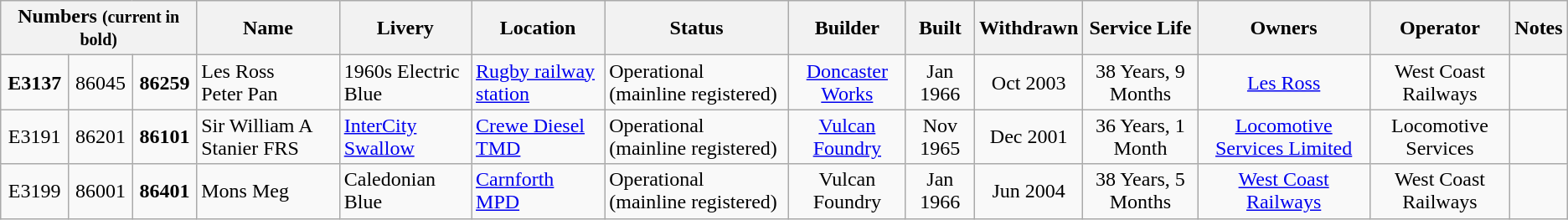<table class="wikitable">
<tr>
<th colspan=3>Numbers <small>(current in bold)</small></th>
<th align=left>Name</th>
<th align=left>Livery</th>
<th align=left>Location</th>
<th align=left>Status</th>
<th align=left>Builder</th>
<th align=left>Built</th>
<th align=left>Withdrawn</th>
<th align=left>Service Life</th>
<th align=left>Owners</th>
<th align=left>Operator</th>
<th align=left>Notes</th>
</tr>
<tr>
<td align=center><strong>E3137</strong></td>
<td align=center>86045</td>
<td align=center><strong>86259</strong></td>
<td>Les Ross<br>Peter Pan</td>
<td>1960s Electric Blue</td>
<td><a href='#'>Rugby railway station</a></td>
<td>Operational (mainline registered)</td>
<td align=center><a href='#'>Doncaster Works</a></td>
<td align=center>Jan 1966</td>
<td align=center>Oct 2003</td>
<td align=center>38 Years, 9 Months</td>
<td align=center><a href='#'>Les Ross</a></td>
<td align=center>West Coast Railways</td>
<td></td>
</tr>
<tr>
<td align=center>E3191</td>
<td align=center>86201</td>
<td align=center><strong>86101</strong></td>
<td>Sir William A Stanier FRS</td>
<td><a href='#'>InterCity Swallow</a></td>
<td><a href='#'>Crewe Diesel TMD</a></td>
<td>Operational (mainline registered)</td>
<td align=center><a href='#'>Vulcan Foundry</a></td>
<td align=center>Nov 1965</td>
<td align=center>Dec 2001</td>
<td align=center>36 Years, 1 Month</td>
<td align=center><a href='#'>Locomotive Services Limited</a></td>
<td align=center>Locomotive Services</td>
<td></td>
</tr>
<tr>
<td align=center>E3199</td>
<td align=center>86001</td>
<td align=center><strong>86401</strong></td>
<td>Mons Meg</td>
<td>Caledonian Blue</td>
<td><a href='#'>Carnforth MPD</a></td>
<td>Operational (mainline registered)</td>
<td align=center>Vulcan Foundry</td>
<td align=center>Jan 1966</td>
<td align=center>Jun 2004</td>
<td align=center>38 Years, 5 Months</td>
<td align=center><a href='#'>West Coast Railways</a></td>
<td align=center>West Coast Railways</td>
<td></td>
</tr>
</table>
